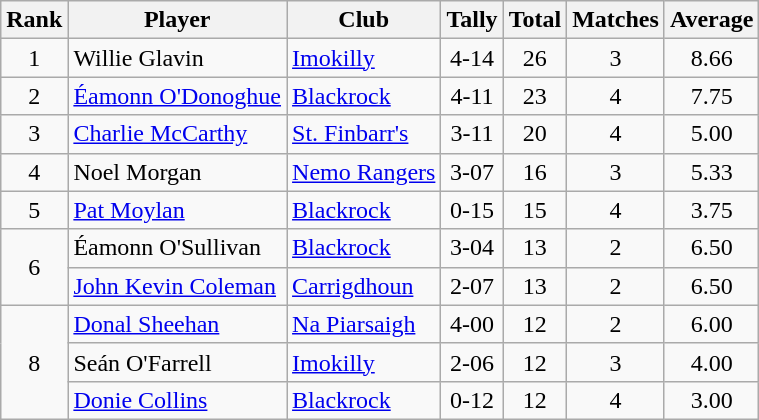<table class="wikitable">
<tr>
<th>Rank</th>
<th>Player</th>
<th>Club</th>
<th>Tally</th>
<th>Total</th>
<th>Matches</th>
<th>Average</th>
</tr>
<tr>
<td rowspan=1 align=center>1</td>
<td>Willie Glavin</td>
<td><a href='#'>Imokilly</a></td>
<td align=center>4-14</td>
<td align=center>26</td>
<td align=center>3</td>
<td align=center>8.66</td>
</tr>
<tr>
<td rowspan=1 align=center>2</td>
<td><a href='#'>Éamonn O'Donoghue</a></td>
<td><a href='#'>Blackrock</a></td>
<td align=center>4-11</td>
<td align=center>23</td>
<td align=center>4</td>
<td align=center>7.75</td>
</tr>
<tr>
<td rowspan=1 align=center>3</td>
<td><a href='#'>Charlie McCarthy</a></td>
<td><a href='#'>St. Finbarr's</a></td>
<td align=center>3-11</td>
<td align=center>20</td>
<td align=center>4</td>
<td align=center>5.00</td>
</tr>
<tr>
<td rowspan=1 align=center>4</td>
<td>Noel Morgan</td>
<td><a href='#'>Nemo Rangers</a></td>
<td align=center>3-07</td>
<td align=center>16</td>
<td align=center>3</td>
<td align=center>5.33</td>
</tr>
<tr>
<td rowspan=1 align=center>5</td>
<td><a href='#'>Pat Moylan</a></td>
<td><a href='#'>Blackrock</a></td>
<td align=center>0-15</td>
<td align=center>15</td>
<td align=center>4</td>
<td align=center>3.75</td>
</tr>
<tr>
<td rowspan=2 align=center>6</td>
<td>Éamonn O'Sullivan</td>
<td><a href='#'>Blackrock</a></td>
<td align=center>3-04</td>
<td align=center>13</td>
<td align=center>2</td>
<td align=center>6.50</td>
</tr>
<tr>
<td><a href='#'>John Kevin Coleman</a></td>
<td><a href='#'>Carrigdhoun</a></td>
<td align=center>2-07</td>
<td align=center>13</td>
<td align=center>2</td>
<td align=center>6.50</td>
</tr>
<tr>
<td rowspan=3 align=center>8</td>
<td><a href='#'>Donal Sheehan</a></td>
<td><a href='#'>Na Piarsaigh</a></td>
<td align=center>4-00</td>
<td align=center>12</td>
<td align=center>2</td>
<td align=center>6.00</td>
</tr>
<tr>
<td>Seán O'Farrell</td>
<td><a href='#'>Imokilly</a></td>
<td align=center>2-06</td>
<td align=center>12</td>
<td align=center>3</td>
<td align=center>4.00</td>
</tr>
<tr>
<td><a href='#'>Donie Collins</a></td>
<td><a href='#'>Blackrock</a></td>
<td align=center>0-12</td>
<td align=center>12</td>
<td align=center>4</td>
<td align=center>3.00</td>
</tr>
</table>
